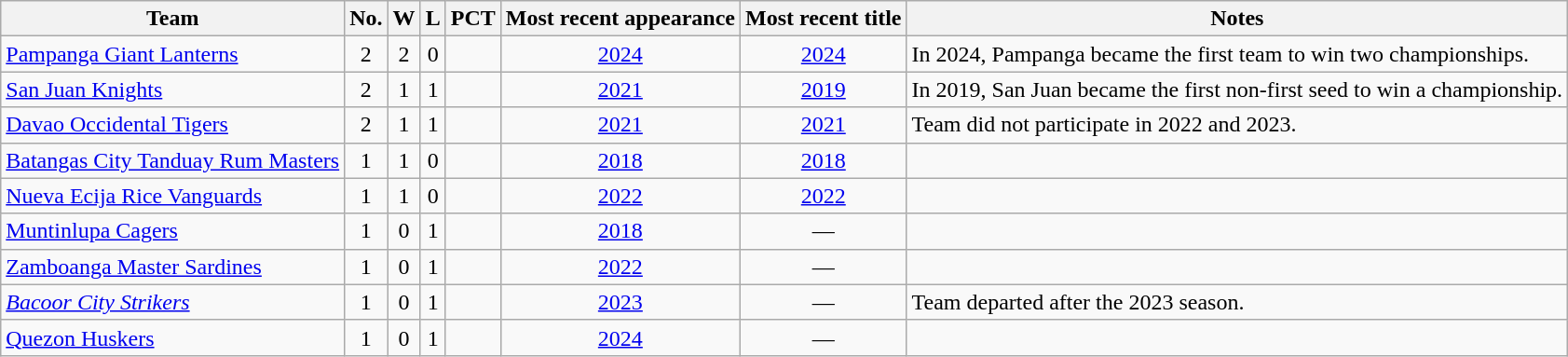<table class="wikitable sortable" style="text-align:center;">
<tr>
<th>Team</th>
<th>No.</th>
<th>W</th>
<th>L</th>
<th>PCT</th>
<th>Most recent appearance</th>
<th>Most recent title</th>
<th class="unsortable">Notes</th>
</tr>
<tr>
<td align=left><a href='#'>Pampanga Giant Lanterns</a></td>
<td>2</td>
<td>2</td>
<td>0</td>
<td></td>
<td><a href='#'>2024</a></td>
<td><a href='#'>2024</a></td>
<td align=left>In 2024, Pampanga became the first team to win two championships.</td>
</tr>
<tr>
<td align=left><a href='#'>San Juan Knights</a></td>
<td>2</td>
<td>1</td>
<td>1</td>
<td></td>
<td><a href='#'>2021</a></td>
<td><a href='#'>2019</a></td>
<td align=left>In 2019, San Juan became the first non-first seed to win a championship.</td>
</tr>
<tr>
<td align=left><a href='#'>Davao Occidental Tigers</a></td>
<td>2</td>
<td>1</td>
<td>1</td>
<td></td>
<td><a href='#'>2021</a></td>
<td><a href='#'>2021</a></td>
<td align=left>Team did not participate in 2022 and 2023.</td>
</tr>
<tr>
<td align=left><a href='#'>Batangas City Tanduay Rum Masters</a></td>
<td>1</td>
<td>1</td>
<td>0</td>
<td></td>
<td><a href='#'>2018</a></td>
<td><a href='#'>2018</a></td>
<td align=left></td>
</tr>
<tr>
<td align=left><a href='#'>Nueva Ecija Rice Vanguards</a></td>
<td>1</td>
<td>1</td>
<td>0</td>
<td></td>
<td><a href='#'>2022</a></td>
<td><a href='#'>2022</a></td>
<td align=left></td>
</tr>
<tr>
<td align=left><a href='#'>Muntinlupa Cagers</a></td>
<td>1</td>
<td>0</td>
<td>1</td>
<td></td>
<td><a href='#'>2018</a></td>
<td>—</td>
<td align=left></td>
</tr>
<tr>
<td align=left><a href='#'>Zamboanga Master Sardines</a></td>
<td>1</td>
<td>0</td>
<td>1</td>
<td></td>
<td><a href='#'>2022</a></td>
<td>—</td>
<td align=left></td>
</tr>
<tr>
<td align=left><em><a href='#'>Bacoor City Strikers</a></em></td>
<td>1</td>
<td>0</td>
<td>1</td>
<td></td>
<td><a href='#'>2023</a></td>
<td>—</td>
<td align=left>Team departed after the 2023 season.</td>
</tr>
<tr>
<td align=left><a href='#'>Quezon Huskers</a></td>
<td>1</td>
<td>0</td>
<td>1</td>
<td></td>
<td><a href='#'>2024</a></td>
<td>—</td>
<td align=left></td>
</tr>
</table>
